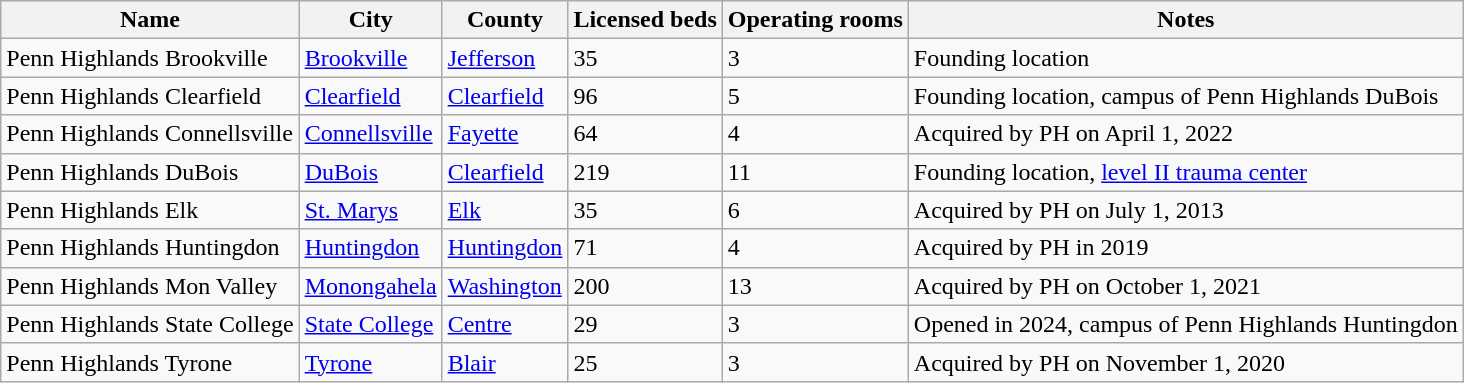<table class="wikitable sortable">
<tr>
<th scope="col">Name</th>
<th scope="col">City</th>
<th scope="col">County</th>
<th scope="col">Licensed beds</th>
<th scope="col">Operating rooms</th>
<th scope="col" class="unsortable">Notes</th>
</tr>
<tr>
<td>Penn Highlands Brookville</td>
<td><a href='#'>Brookville</a></td>
<td><a href='#'>Jefferson</a></td>
<td>35</td>
<td>3</td>
<td>Founding location</td>
</tr>
<tr>
<td>Penn Highlands Clearfield</td>
<td><a href='#'>Clearfield</a></td>
<td><a href='#'>Clearfield</a></td>
<td>96</td>
<td>5</td>
<td>Founding location, campus of Penn Highlands DuBois</td>
</tr>
<tr>
<td>Penn Highlands Connellsville</td>
<td><a href='#'>Connellsville</a></td>
<td><a href='#'>Fayette</a></td>
<td>64</td>
<td>4</td>
<td>Acquired by PH on April 1, 2022</td>
</tr>
<tr>
<td>Penn Highlands DuBois</td>
<td><a href='#'>DuBois</a></td>
<td><a href='#'>Clearfield</a></td>
<td>219</td>
<td>11</td>
<td>Founding location, <a href='#'>level II trauma center</a></td>
</tr>
<tr>
<td>Penn Highlands Elk</td>
<td><a href='#'>St. Marys</a></td>
<td><a href='#'>Elk</a></td>
<td>35</td>
<td>6</td>
<td>Acquired by PH on July 1, 2013</td>
</tr>
<tr>
<td>Penn Highlands Huntingdon</td>
<td><a href='#'>Huntingdon</a></td>
<td><a href='#'>Huntingdon</a></td>
<td>71</td>
<td>4</td>
<td>Acquired by PH in 2019</td>
</tr>
<tr>
<td>Penn Highlands Mon Valley</td>
<td><a href='#'>Monongahela</a></td>
<td><a href='#'>Washington</a></td>
<td>200</td>
<td>13</td>
<td>Acquired by PH on October 1, 2021</td>
</tr>
<tr>
<td>Penn Highlands State College</td>
<td><a href='#'>State College</a></td>
<td><a href='#'>Centre</a></td>
<td>29</td>
<td>3</td>
<td>Opened in 2024, campus of Penn Highlands Huntingdon</td>
</tr>
<tr>
<td>Penn Highlands Tyrone</td>
<td><a href='#'>Tyrone</a></td>
<td><a href='#'>Blair</a></td>
<td>25</td>
<td>3</td>
<td>Acquired by PH on November 1, 2020</td>
</tr>
</table>
